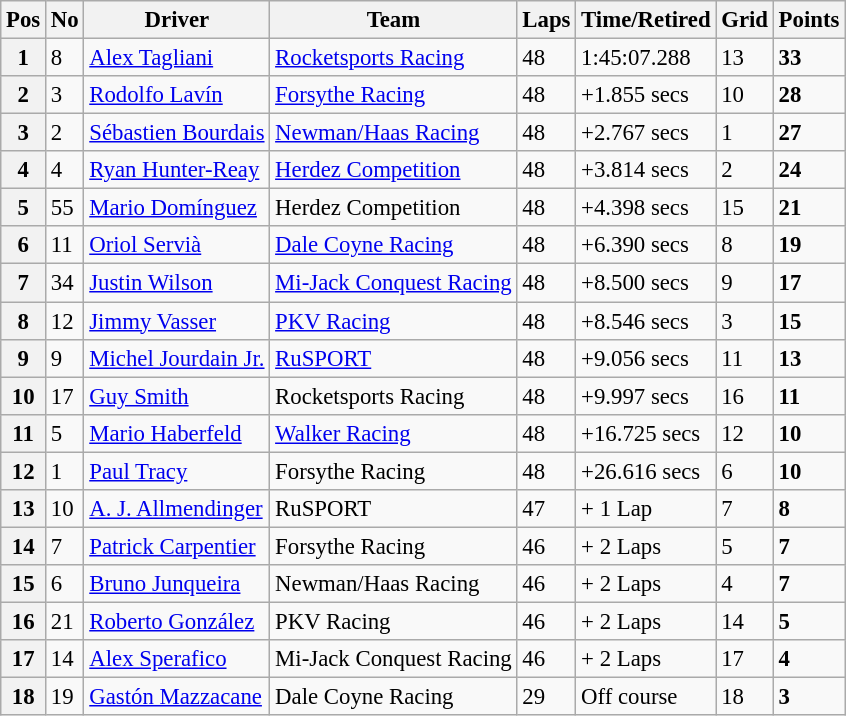<table class="wikitable" style="font-size:95%;">
<tr>
<th>Pos</th>
<th>No</th>
<th>Driver</th>
<th>Team</th>
<th>Laps</th>
<th>Time/Retired</th>
<th>Grid</th>
<th>Points</th>
</tr>
<tr>
<th>1</th>
<td>8</td>
<td> <a href='#'>Alex Tagliani</a></td>
<td><a href='#'>Rocketsports Racing</a></td>
<td>48</td>
<td>1:45:07.288</td>
<td>13</td>
<td><strong>33</strong></td>
</tr>
<tr>
<th>2</th>
<td>3</td>
<td> <a href='#'>Rodolfo Lavín</a></td>
<td><a href='#'>Forsythe Racing</a></td>
<td>48</td>
<td>+1.855 secs</td>
<td>10</td>
<td><strong>28</strong></td>
</tr>
<tr>
<th>3</th>
<td>2</td>
<td> <a href='#'>Sébastien Bourdais</a></td>
<td><a href='#'>Newman/Haas Racing</a></td>
<td>48</td>
<td>+2.767 secs</td>
<td>1</td>
<td><strong>27</strong></td>
</tr>
<tr>
<th>4</th>
<td>4</td>
<td> <a href='#'>Ryan Hunter-Reay</a></td>
<td><a href='#'>Herdez Competition</a></td>
<td>48</td>
<td>+3.814 secs</td>
<td>2</td>
<td><strong>24</strong></td>
</tr>
<tr>
<th>5</th>
<td>55</td>
<td> <a href='#'>Mario Domínguez</a></td>
<td>Herdez Competition</td>
<td>48</td>
<td>+4.398 secs</td>
<td>15</td>
<td><strong>21</strong></td>
</tr>
<tr>
<th>6</th>
<td>11</td>
<td> <a href='#'>Oriol Servià</a></td>
<td><a href='#'>Dale Coyne Racing</a></td>
<td>48</td>
<td>+6.390 secs</td>
<td>8</td>
<td><strong>19</strong></td>
</tr>
<tr>
<th>7</th>
<td>34</td>
<td> <a href='#'>Justin Wilson</a></td>
<td><a href='#'>Mi-Jack Conquest Racing</a></td>
<td>48</td>
<td>+8.500 secs</td>
<td>9</td>
<td><strong>17</strong></td>
</tr>
<tr>
<th>8</th>
<td>12</td>
<td> <a href='#'>Jimmy Vasser</a></td>
<td><a href='#'>PKV Racing</a></td>
<td>48</td>
<td>+8.546 secs</td>
<td>3</td>
<td><strong>15</strong></td>
</tr>
<tr>
<th>9</th>
<td>9</td>
<td> <a href='#'>Michel Jourdain Jr.</a></td>
<td><a href='#'>RuSPORT</a></td>
<td>48</td>
<td>+9.056 secs</td>
<td>11</td>
<td><strong>13</strong></td>
</tr>
<tr>
<th>10</th>
<td>17</td>
<td> <a href='#'>Guy Smith</a></td>
<td>Rocketsports Racing</td>
<td>48</td>
<td>+9.997 secs</td>
<td>16</td>
<td><strong>11</strong></td>
</tr>
<tr>
<th>11</th>
<td>5</td>
<td> <a href='#'>Mario Haberfeld</a></td>
<td><a href='#'>Walker Racing</a></td>
<td>48</td>
<td>+16.725 secs</td>
<td>12</td>
<td><strong>10</strong></td>
</tr>
<tr>
<th>12</th>
<td>1</td>
<td> <a href='#'>Paul Tracy</a></td>
<td>Forsythe Racing</td>
<td>48</td>
<td>+26.616 secs</td>
<td>6</td>
<td><strong>10</strong></td>
</tr>
<tr>
<th>13</th>
<td>10</td>
<td> <a href='#'>A. J. Allmendinger</a></td>
<td>RuSPORT</td>
<td>47</td>
<td>+ 1 Lap</td>
<td>7</td>
<td><strong>8</strong></td>
</tr>
<tr>
<th>14</th>
<td>7</td>
<td> <a href='#'>Patrick Carpentier</a></td>
<td>Forsythe Racing</td>
<td>46</td>
<td>+ 2 Laps</td>
<td>5</td>
<td><strong>7</strong></td>
</tr>
<tr>
<th>15</th>
<td>6</td>
<td> <a href='#'>Bruno Junqueira</a></td>
<td>Newman/Haas Racing</td>
<td>46</td>
<td>+ 2 Laps</td>
<td>4</td>
<td><strong>7</strong></td>
</tr>
<tr>
<th>16</th>
<td>21</td>
<td> <a href='#'>Roberto González</a></td>
<td>PKV Racing</td>
<td>46</td>
<td>+ 2 Laps</td>
<td>14</td>
<td><strong>5</strong></td>
</tr>
<tr>
<th>17</th>
<td>14</td>
<td> <a href='#'>Alex Sperafico</a></td>
<td>Mi-Jack Conquest Racing</td>
<td>46</td>
<td>+ 2 Laps</td>
<td>17</td>
<td><strong>4</strong></td>
</tr>
<tr>
<th>18</th>
<td>19</td>
<td> <a href='#'>Gastón Mazzacane</a></td>
<td>Dale Coyne Racing</td>
<td>29</td>
<td>Off course</td>
<td>18</td>
<td><strong>3</strong></td>
</tr>
</table>
